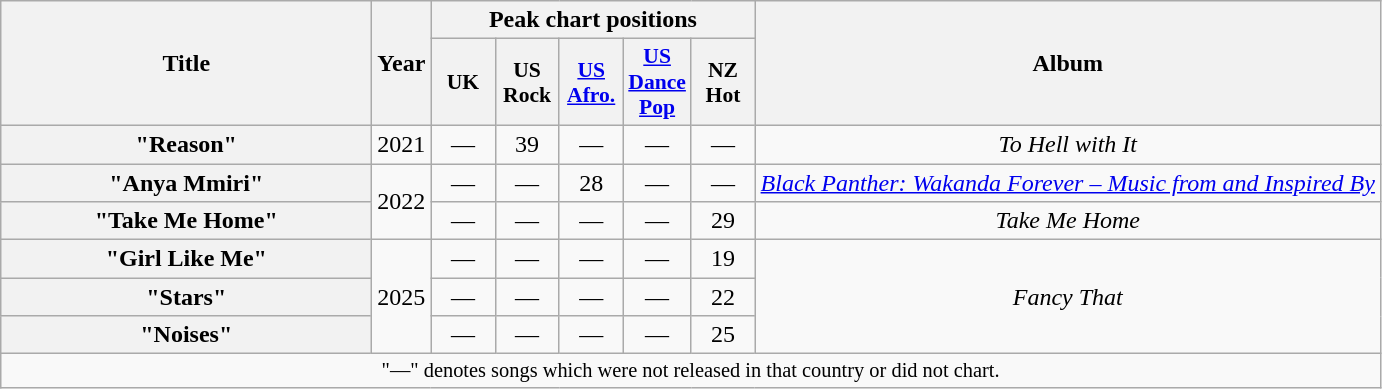<table class="wikitable plainrowheaders" style="text-align:center;">
<tr>
<th scope="col" rowspan="2" style="width:15em;">Title</th>
<th scope="col" rowspan="2">Year</th>
<th scope="col" colspan="5">Peak chart positions</th>
<th scope="col" rowspan="2">Album</th>
</tr>
<tr>
<th scope="col" style="width:2.5em;font-size:90%;">UK</th>
<th scope="col" style="width:2.5em;font-size:90%;">US<br>Rock<br></th>
<th scope="col" style="width:2.5em;font-size:90%;"><a href='#'>US<br>Afro.</a><br></th>
<th style="width:2.5em;font-size:90%"><a href='#'>US<br>Dance<br>Pop</a><br></th>
<th scope="col" style="width:2.5em;font-size:90%;">NZ<br>Hot<br></th>
</tr>
<tr>
<th scope="row">"Reason"</th>
<td>2021</td>
<td>—</td>
<td>39</td>
<td>—</td>
<td>—</td>
<td>—</td>
<td><em>To Hell with It</em></td>
</tr>
<tr>
<th scope="row">"Anya Mmiri"<br></th>
<td rowspan="2">2022</td>
<td>—</td>
<td>—</td>
<td>28</td>
<td>—</td>
<td>—</td>
<td><em><a href='#'>Black Panther: Wakanda Forever – Music from and Inspired By</a></em></td>
</tr>
<tr>
<th scope="row">"Take Me Home"</th>
<td>—</td>
<td>—</td>
<td>—</td>
<td>—</td>
<td>29</td>
<td><em>Take Me Home</em></td>
</tr>
<tr>
<th scope="row">"Girl Like Me"</th>
<td rowspan="3">2025</td>
<td>—</td>
<td>—</td>
<td>—</td>
<td>—</td>
<td>19</td>
<td rowspan="3"><em>Fancy That</em></td>
</tr>
<tr>
<th scope="row">"Stars"</th>
<td>—</td>
<td>—</td>
<td>—</td>
<td>—</td>
<td>22</td>
</tr>
<tr>
<th scope="row">"Noises"</th>
<td>—</td>
<td>—</td>
<td>—</td>
<td>—</td>
<td>25</td>
</tr>
<tr>
<td colspan="8" style="font-size:85%;">"—" denotes songs which were not released in that country or did not chart.</td>
</tr>
</table>
